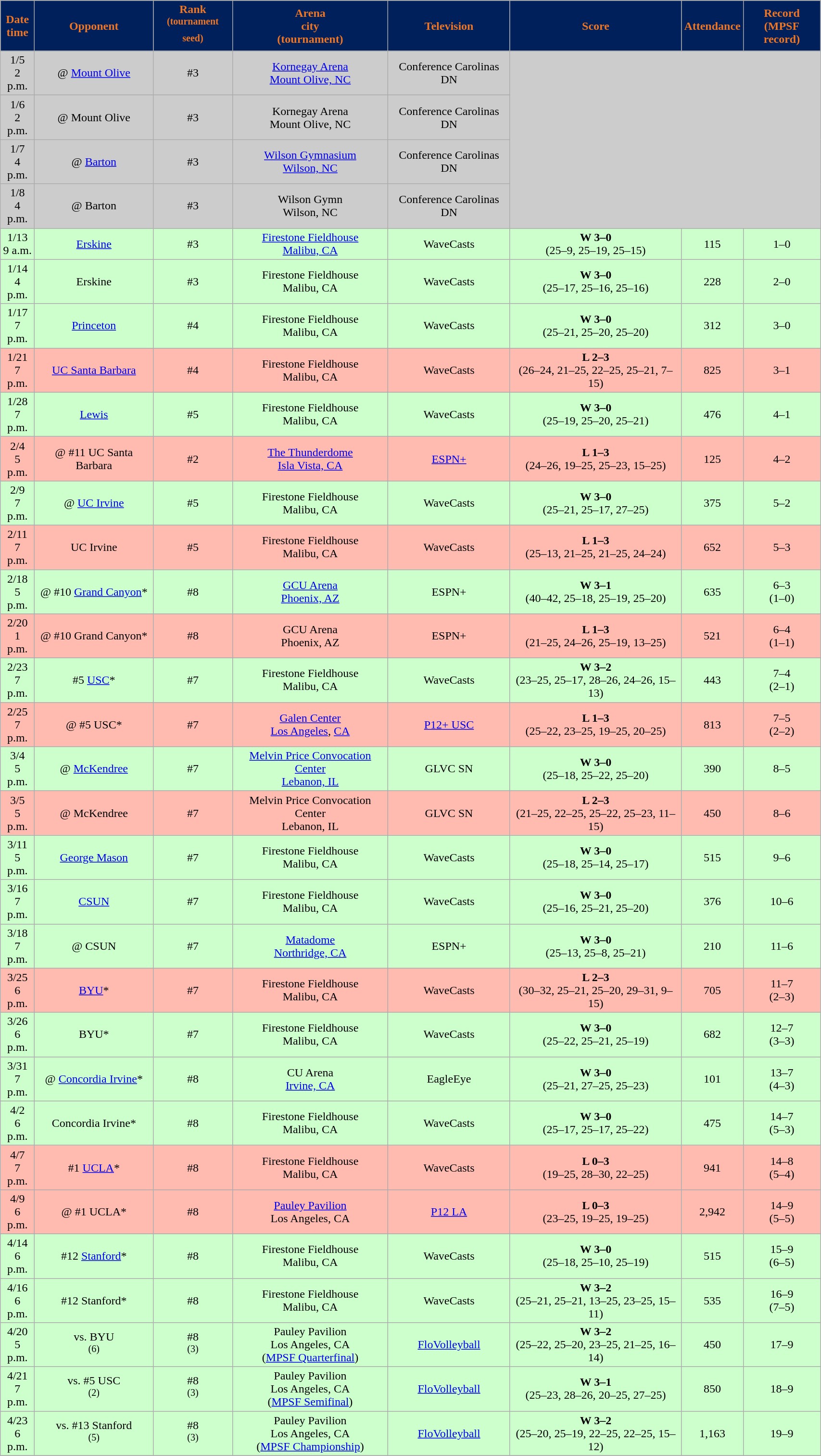<table class="wikitable sortable" style="width:90%">
<tr>
<th style="background:#00205C; color:#EE7624;" scope="col">Date<br>time</th>
<th style="background:#00205C; color:#EE7624;" scope="col">Opponent</th>
<th style="background:#00205C; color:#EE7624;" scope="col">Rank<br><sup>(tournament seed)</sup></th>
<th style="background:#00205C; color:#EE7624;" scope="col">Arena<br>city<br>(tournament)</th>
<th style="background:#00205C; color:#EE7624;" scope="col">Television</th>
<th style="background:#00205C; color:#EE7624;" scope="col">Score</th>
<th style="background:#00205C; color:#EE7624;" scope="col">Attendance</th>
<th style="background:#00205C; color:#EE7624;" scope="col">Record<br>(MPSF record)</th>
</tr>
<tr align="center" bgcolor="#CCCCCC">
<td>1/5<br>2 p.m.</td>
<td>@ <a href='#'>Mount Olive</a></td>
<td>#3</td>
<td><a href='#'>Kornegay Arena</a><br><a href='#'>Mount Olive, NC</a></td>
<td>Conference Carolinas DN</td>
<td rowspan="4" colspan=3></td>
</tr>
<tr align="center" bgcolor="#CCCCCC">
<td>1/6<br>2 p.m.</td>
<td>@ Mount Olive</td>
<td>#3</td>
<td>Kornegay Arena<br>Mount Olive, NC</td>
<td>Conference Carolinas DN</td>
</tr>
<tr align="center" bgcolor="#CCCCCC">
<td>1/7<br>4 p.m.</td>
<td>@ <a href='#'>Barton</a></td>
<td>#3</td>
<td><a href='#'>Wilson Gymnasium</a><br><a href='#'>Wilson, NC</a></td>
<td>Conference Carolinas DN</td>
</tr>
<tr align="center" bgcolor="#CCCCCC">
<td>1/8<br>4 p.m.</td>
<td>@ Barton</td>
<td>#3</td>
<td>Wilson Gymn<br>Wilson, NC</td>
<td>Conference Carolinas DN</td>
</tr>
<tr align="center" bgcolor="#ccffcc">
<td>1/13<br>9 a.m.</td>
<td><a href='#'>Erskine</a></td>
<td>#3</td>
<td><a href='#'>Firestone Fieldhouse</a><br><a href='#'>Malibu, CA</a></td>
<td>WaveCasts</td>
<td><strong>W 3–0</strong><br>(25–9, 25–19, 25–15)</td>
<td>115</td>
<td>1–0</td>
</tr>
<tr align="center" bgcolor="#ccffcc">
<td>1/14<br>4 p.m.</td>
<td>Erskine</td>
<td>#3</td>
<td>Firestone Fieldhouse<br>Malibu, CA</td>
<td>WaveCasts</td>
<td><strong>W 3–0</strong><br>(25–17, 25–16, 25–16)</td>
<td>228</td>
<td>2–0</td>
</tr>
<tr align="center" bgcolor="#ccffcc">
<td>1/17<br>7 p.m.</td>
<td><a href='#'>Princeton</a></td>
<td>#4</td>
<td>Firestone Fieldhouse<br>Malibu, CA</td>
<td>WaveCasts</td>
<td><strong>W 3–0</strong><br>(25–21, 25–20, 25–20)</td>
<td>312</td>
<td>3–0</td>
</tr>
<tr align="center" bgcolor="#ffbbb">
<td>1/21<br>7 p.m.</td>
<td><a href='#'>UC Santa Barbara</a></td>
<td>#4</td>
<td>Firestone Fieldhouse<br>Malibu, CA</td>
<td>WaveCasts</td>
<td><strong>L 2–3</strong><br>(26–24, 21–25, 22–25, 25–21, 7–15)</td>
<td>825</td>
<td>3–1</td>
</tr>
<tr align="center" bgcolor="#ccffcc">
<td>1/28<br>7 p.m.</td>
<td><a href='#'>Lewis</a></td>
<td>#5</td>
<td>Firestone Fieldhouse<br>Malibu, CA</td>
<td>WaveCasts</td>
<td><strong>W 3–0</strong><br>(25–19, 25–20, 25–21)</td>
<td>476</td>
<td>4–1</td>
</tr>
<tr align="center" bgcolor="#ffbbb">
<td>2/4<br>5 p.m.</td>
<td>@ #11 UC Santa Barbara</td>
<td>#2</td>
<td><a href='#'>The Thunderdome</a><br><a href='#'>Isla Vista, CA</a></td>
<td><a href='#'>ESPN+</a></td>
<td><strong>L 1–3</strong><br>(24–26, 19–25, 25–23, 15–25)</td>
<td>125</td>
<td>4–2</td>
</tr>
<tr align="center" bgcolor="#ccffcc">
<td>2/9<br>7 p.m.</td>
<td>@ <a href='#'>UC Irvine</a></td>
<td>#5</td>
<td>Firestone Fieldhouse<br>Malibu, CA</td>
<td>WaveCasts</td>
<td><strong>W 3–0</strong><br>(25–21, 25–17, 27–25)</td>
<td>375</td>
<td>5–2</td>
</tr>
<tr align="center" bgcolor="#ffbbb">
<td>2/11<br>7 p.m.</td>
<td>UC Irvine</td>
<td>#5</td>
<td>Firestone Fieldhouse<br>Malibu, CA</td>
<td>WaveCasts</td>
<td><strong>L 1–3</strong><br>(25–13, 21–25, 21–25, 24–24)</td>
<td>652</td>
<td>5–3</td>
</tr>
<tr align="center" bgcolor="#ccffcc">
<td>2/18<br>5 p.m.</td>
<td>@ #10 <a href='#'>Grand Canyon</a>*</td>
<td>#8</td>
<td><a href='#'>GCU Arena</a><br><a href='#'>Phoenix, AZ</a></td>
<td>ESPN+</td>
<td><strong>W 3–1</strong><br>(40–42, 25–18, 25–19, 25–20)</td>
<td>635</td>
<td>6–3<br>(1–0)</td>
</tr>
<tr align="center" bgcolor="#ffbbb">
<td>2/20<br>1 p.m.</td>
<td>@ #10 Grand Canyon*</td>
<td>#8</td>
<td>GCU Arena<br>Phoenix, AZ</td>
<td>ESPN+</td>
<td><strong>L 1–3</strong><br>(21–25, 24–26, 25–19, 13–25)</td>
<td>521</td>
<td>6–4<br>(1–1)</td>
</tr>
<tr align="center" bgcolor="#ccffcc">
<td>2/23<br>7 p.m.</td>
<td>#5 <a href='#'>USC</a>*</td>
<td>#7</td>
<td>Firestone Fieldhouse<br>Malibu, CA</td>
<td>WaveCasts</td>
<td><strong>W 3–2</strong><br>(23–25, 25–17, 28–26, 24–26, 15–13)</td>
<td>443</td>
<td>7–4<br>(2–1)</td>
</tr>
<tr align="center" bgcolor="#ffbbb">
<td>2/25<br>7 p.m.</td>
<td>@ #5 USC*</td>
<td>#7</td>
<td><a href='#'>Galen Center</a><br><a href='#'>Los Angeles</a>, <a href='#'>CA</a></td>
<td><a href='#'>P12+ USC</a></td>
<td><strong>L 1–3</strong><br>(25–22, 23–25, 19–25, 20–25)</td>
<td>813</td>
<td>7–5<br>(2–2)</td>
</tr>
<tr align="center" bgcolor="#ccffcc">
<td>3/4<br>5 p.m.</td>
<td>@ <a href='#'>McKendree</a></td>
<td>#7</td>
<td><a href='#'>Melvin Price Convocation Center</a><br><a href='#'>Lebanon, IL</a></td>
<td>GLVC SN</td>
<td><strong>W 3–0</strong><br>(25–18, 25–22, 25–20)</td>
<td>390</td>
<td>8–5</td>
</tr>
<tr align="center" bgcolor="#ffbbb">
<td>3/5<br>5 p.m.</td>
<td>@ McKendree</td>
<td>#7</td>
<td>Melvin Price Convocation Center<br>Lebanon, IL</td>
<td>GLVC SN</td>
<td><strong>L 2–3</strong><br>(21–25, 22–25, 25–22, 25–23, 11–15)</td>
<td>450</td>
<td>8–6</td>
</tr>
<tr align="center" bgcolor="#ccffcc">
<td>3/11<br>5 p.m.</td>
<td><a href='#'>George Mason</a></td>
<td>#7</td>
<td>Firestone Fieldhouse<br>Malibu, CA</td>
<td>WaveCasts</td>
<td><strong>W 3–0</strong><br>(25–18, 25–14, 25–17)</td>
<td>515</td>
<td>9–6</td>
</tr>
<tr align="center" bgcolor="#ccffcc">
<td>3/16<br>7 p.m.</td>
<td><a href='#'>CSUN</a></td>
<td>#7</td>
<td>Firestone Fieldhouse<br>Malibu, CA</td>
<td>WaveCasts</td>
<td><strong>W 3–0</strong><br>(25–16, 25–21, 25–20)</td>
<td>376</td>
<td>10–6</td>
</tr>
<tr align="center" bgcolor="#ccffcc">
<td>3/18<br>7 p.m.</td>
<td>@ CSUN</td>
<td>#7</td>
<td><a href='#'>Matadome</a><br><a href='#'>Northridge, CA</a></td>
<td>ESPN+</td>
<td><strong>W 3–0</strong><br>(25–13, 25–8, 25–21)</td>
<td>210</td>
<td>11–6</td>
</tr>
<tr align="center" bgcolor="#ffbbb">
<td>3/25<br>6 p.m.</td>
<td><a href='#'>BYU</a>*</td>
<td>#7</td>
<td>Firestone Fieldhouse<br>Malibu, CA</td>
<td>WaveCasts</td>
<td><strong>L 2–3</strong><br>(30–32, 25–21, 25–20, 29–31, 9–15)</td>
<td>705</td>
<td>11–7<br>(2–3)</td>
</tr>
<tr align="center" bgcolor="#ccffcc">
<td>3/26<br>6 p.m.</td>
<td>BYU*</td>
<td>#7</td>
<td>Firestone Fieldhouse<br>Malibu, CA</td>
<td>WaveCasts</td>
<td><strong>W 3–0</strong><br>(25–22, 25–21, 25–19)</td>
<td>682</td>
<td>12–7<br>(3–3)</td>
</tr>
<tr align="center" bgcolor="#ccffcc">
<td>3/31<br>7 p.m.</td>
<td>@ <a href='#'>Concordia Irvine</a>*</td>
<td>#8</td>
<td>CU Arena<br><a href='#'>Irvine, CA</a></td>
<td>EagleEye</td>
<td><strong>W 3–0</strong><br>(25–21, 27–25, 25–23)</td>
<td>101</td>
<td>13–7<br>(4–3)</td>
</tr>
<tr align="center" bgcolor="#ccffcc">
<td>4/2<br>6 p.m.</td>
<td>Concordia Irvine*</td>
<td>#8</td>
<td>Firestone Fieldhouse<br>Malibu, CA</td>
<td>WaveCasts</td>
<td><strong>W 3–0</strong><br>(25–17, 25–17, 25–22)</td>
<td>475</td>
<td>14–7<br>(5–3)</td>
</tr>
<tr align="center" bgcolor="#ffbbb">
<td>4/7<br>7 p.m.</td>
<td>#1 <a href='#'>UCLA</a>*</td>
<td>#8</td>
<td>Firestone Fieldhouse<br>Malibu, CA</td>
<td>WaveCasts</td>
<td><strong>L 0–3</strong> <br>(19–25, 28–30, 22–25)</td>
<td>941</td>
<td>14–8<br>(5–4)</td>
</tr>
<tr align="center" bgcolor="#ffbbb">
<td>4/9<br>6 p.m.</td>
<td>@ #1 UCLA*</td>
<td>#8</td>
<td><a href='#'>Pauley Pavilion</a><br>Los Angeles, CA</td>
<td><a href='#'>P12 LA</a></td>
<td><strong>L 0–3</strong> <br>(23–25, 19–25, 19–25)</td>
<td>2,942</td>
<td>14–9<br>(5–5)</td>
</tr>
<tr align="center" bgcolor="#ccffcc">
<td>4/14<br>6 p.m.</td>
<td>#12 <a href='#'>Stanford</a>*</td>
<td>#8</td>
<td>Firestone Fieldhouse<br>Malibu, CA</td>
<td>WaveCasts</td>
<td><strong>W 3–0</strong><br>(25–18, 25–10, 25–19)</td>
<td>515</td>
<td>15–9<br>(6–5)</td>
</tr>
<tr align="center" bgcolor="#ccffcc">
<td>4/16<br>6 p.m.</td>
<td>#12 Stanford*</td>
<td>#8</td>
<td>Firestone Fieldhouse<br>Malibu, CA</td>
<td>WaveCasts</td>
<td><strong>W 3–2</strong><br>(25–21, 25–21, 13–25, 23–25, 15–11)</td>
<td>535</td>
<td>16–9<br>(7–5)</td>
</tr>
<tr align="center" bgcolor="#ccffcc">
<td>4/20<br>5 p.m.</td>
<td>vs. BYU <br> <sup>(6)</sup></td>
<td>#8<br><sup>(3)</sup></td>
<td>Pauley Pavilion<br>Los Angeles, CA<br>(<a href='#'>MPSF Quarterfinal</a>)</td>
<td><a href='#'>FloVolleyball</a></td>
<td><strong>W 3–2</strong><br>(25–22, 25–20, 23–25, 21–25, 16–14)</td>
<td>450</td>
<td>17–9</td>
</tr>
<tr align="center" bgcolor="#ccffcc">
<td>4/21<br>7 p.m.</td>
<td>vs. #5 USC <br> <sup>(2)</sup></td>
<td>#8<br><sup>(3)</sup></td>
<td>Pauley Pavilion<br>Los Angeles, CA<br>(<a href='#'>MPSF Semifinal</a>)</td>
<td><a href='#'>FloVolleyball</a></td>
<td><strong>W 3–1</strong><br>(25–23, 28–26, 20–25, 27–25)</td>
<td>850</td>
<td>18–9</td>
</tr>
<tr align="center" bgcolor="#ccffcc">
<td>4/23<br>6 p.m.</td>
<td>vs. #13 Stanford <br> <sup>(5)</sup></td>
<td>#8<br><sup>(3)</sup></td>
<td>Pauley Pavilion<br>Los Angeles, CA<br>(<a href='#'>MPSF Championship</a>)</td>
<td><a href='#'>FloVolleyball</a></td>
<td><strong>W 3–2</strong><br>(25–20, 25–19, 22–25, 22–25, 15–12)</td>
<td>1,163</td>
<td>19–9</td>
</tr>
<tr>
</tr>
</table>
